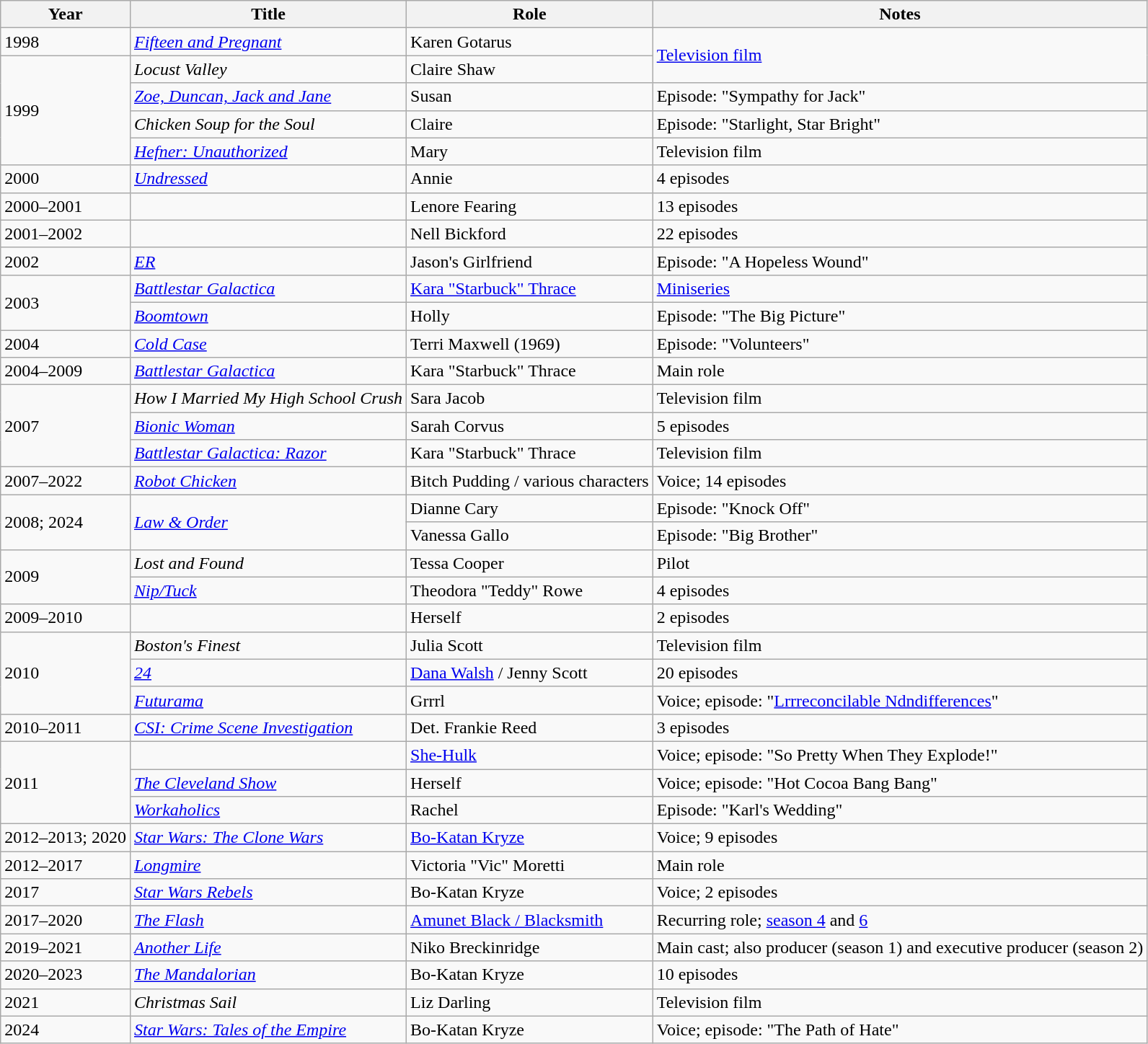<table class="wikitable sortable">
<tr>
<th>Year</th>
<th>Title</th>
<th>Role</th>
<th class="unsortable">Notes</th>
</tr>
<tr>
<td>1998</td>
<td><em><a href='#'>Fifteen and Pregnant</a></em></td>
<td>Karen Gotarus</td>
<td rowspan="2"><a href='#'>Television film</a></td>
</tr>
<tr>
<td rowspan="4">1999</td>
<td><em>Locust Valley</em></td>
<td>Claire Shaw</td>
</tr>
<tr>
<td><em><a href='#'>Zoe, Duncan, Jack and Jane</a></em></td>
<td>Susan</td>
<td>Episode: "Sympathy for Jack"</td>
</tr>
<tr>
<td><em>Chicken Soup for the Soul</em></td>
<td>Claire</td>
<td>Episode: "Starlight, Star Bright"</td>
</tr>
<tr>
<td><em><a href='#'>Hefner: Unauthorized</a></em></td>
<td>Mary</td>
<td>Television film</td>
</tr>
<tr>
<td>2000</td>
<td><em><a href='#'>Undressed</a></em></td>
<td>Annie</td>
<td>4 episodes</td>
</tr>
<tr>
<td>2000–2001</td>
<td><em></em></td>
<td>Lenore Fearing</td>
<td>13 episodes</td>
</tr>
<tr>
<td>2001–2002</td>
<td><em></em></td>
<td>Nell Bickford</td>
<td>22 episodes</td>
</tr>
<tr>
<td>2002</td>
<td><em><a href='#'>ER</a></em></td>
<td>Jason's Girlfriend</td>
<td>Episode: "A Hopeless Wound"</td>
</tr>
<tr>
<td rowspan="2">2003</td>
<td><em><a href='#'>Battlestar Galactica</a></em></td>
<td><a href='#'>Kara "Starbuck" Thrace</a></td>
<td><a href='#'>Miniseries</a></td>
</tr>
<tr>
<td><em><a href='#'>Boomtown</a></em></td>
<td>Holly</td>
<td>Episode: "The Big Picture"</td>
</tr>
<tr>
<td>2004</td>
<td><em><a href='#'>Cold Case</a></em></td>
<td>Terri Maxwell (1969)</td>
<td>Episode: "Volunteers"</td>
</tr>
<tr>
<td>2004–2009</td>
<td><em><a href='#'>Battlestar Galactica</a></em></td>
<td>Kara "Starbuck" Thrace</td>
<td>Main role</td>
</tr>
<tr>
<td rowspan="3">2007</td>
<td><em>How I Married My High School Crush</em></td>
<td>Sara Jacob</td>
<td>Television film</td>
</tr>
<tr>
<td><em><a href='#'>Bionic Woman</a></em></td>
<td>Sarah Corvus</td>
<td>5 episodes</td>
</tr>
<tr>
<td><em><a href='#'>Battlestar Galactica: Razor</a></em></td>
<td>Kara "Starbuck" Thrace</td>
<td>Television film</td>
</tr>
<tr>
<td>2007–2022</td>
<td><em><a href='#'>Robot Chicken</a></em></td>
<td>Bitch Pudding / various characters</td>
<td>Voice; 14 episodes</td>
</tr>
<tr>
<td rowspan="2">2008; 2024</td>
<td rowspan="2"><em><a href='#'>Law & Order</a></em></td>
<td>Dianne Cary</td>
<td>Episode: "Knock Off"</td>
</tr>
<tr>
<td>Vanessa Gallo</td>
<td>Episode: "Big Brother" </td>
</tr>
<tr>
<td rowspan="2">2009</td>
<td><em>Lost and Found</em></td>
<td>Tessa Cooper</td>
<td>Pilot</td>
</tr>
<tr>
<td><em><a href='#'>Nip/Tuck</a></em></td>
<td>Theodora "Teddy" Rowe</td>
<td>4 episodes</td>
</tr>
<tr>
<td>2009–2010</td>
<td><em></em></td>
<td>Herself</td>
<td>2 episodes</td>
</tr>
<tr>
<td rowspan="3">2010</td>
<td><em>Boston's Finest</em></td>
<td>Julia Scott</td>
<td>Television film</td>
</tr>
<tr>
<td><em><a href='#'>24</a></em></td>
<td><a href='#'>Dana Walsh</a> / Jenny Scott</td>
<td>20 episodes</td>
</tr>
<tr>
<td><em><a href='#'>Futurama</a></em></td>
<td>Grrrl</td>
<td>Voice; episode: "<a href='#'>Lrrreconcilable Ndndifferences</a>"</td>
</tr>
<tr>
<td>2010–2011</td>
<td><em><a href='#'>CSI: Crime Scene Investigation</a></em></td>
<td>Det. Frankie Reed</td>
<td>3 episodes</td>
</tr>
<tr>
<td rowspan="3">2011</td>
<td><em></em></td>
<td><a href='#'>She-Hulk</a></td>
<td>Voice; episode: "So Pretty When They Explode!"</td>
</tr>
<tr>
<td><em><a href='#'>The Cleveland Show</a></em></td>
<td>Herself</td>
<td>Voice; episode: "Hot Cocoa Bang Bang"</td>
</tr>
<tr>
<td><em><a href='#'>Workaholics</a></em></td>
<td>Rachel</td>
<td>Episode: "Karl's Wedding"</td>
</tr>
<tr>
<td>2012–2013; 2020</td>
<td><em><a href='#'>Star Wars: The Clone Wars</a></em></td>
<td><a href='#'>Bo-Katan Kryze</a></td>
<td>Voice; 9 episodes</td>
</tr>
<tr>
<td>2012–2017</td>
<td><em><a href='#'>Longmire</a></em></td>
<td>Victoria "Vic" Moretti</td>
<td>Main role</td>
</tr>
<tr>
<td>2017</td>
<td><em><a href='#'>Star Wars Rebels</a></em></td>
<td>Bo-Katan Kryze</td>
<td>Voice; 2 episodes</td>
</tr>
<tr>
<td>2017–2020</td>
<td><em><a href='#'>The Flash</a></em></td>
<td><a href='#'>Amunet Black / Blacksmith</a></td>
<td>Recurring role; <a href='#'>season 4</a> and <a href='#'>6</a></td>
</tr>
<tr>
<td>2019–2021</td>
<td><em><a href='#'>Another Life</a></em></td>
<td>Niko Breckinridge</td>
<td>Main cast; also producer (season 1) and executive producer (season 2)</td>
</tr>
<tr>
<td>2020–2023</td>
<td><em><a href='#'>The Mandalorian</a></em></td>
<td>Bo-Katan Kryze</td>
<td>10 episodes</td>
</tr>
<tr>
<td>2021</td>
<td><em>Christmas Sail</em></td>
<td>Liz Darling</td>
<td>Television film</td>
</tr>
<tr>
<td>2024</td>
<td><em><a href='#'>Star Wars: Tales of the Empire</a></em></td>
<td>Bo-Katan Kryze</td>
<td>Voice; episode: "The Path of Hate"</td>
</tr>
</table>
